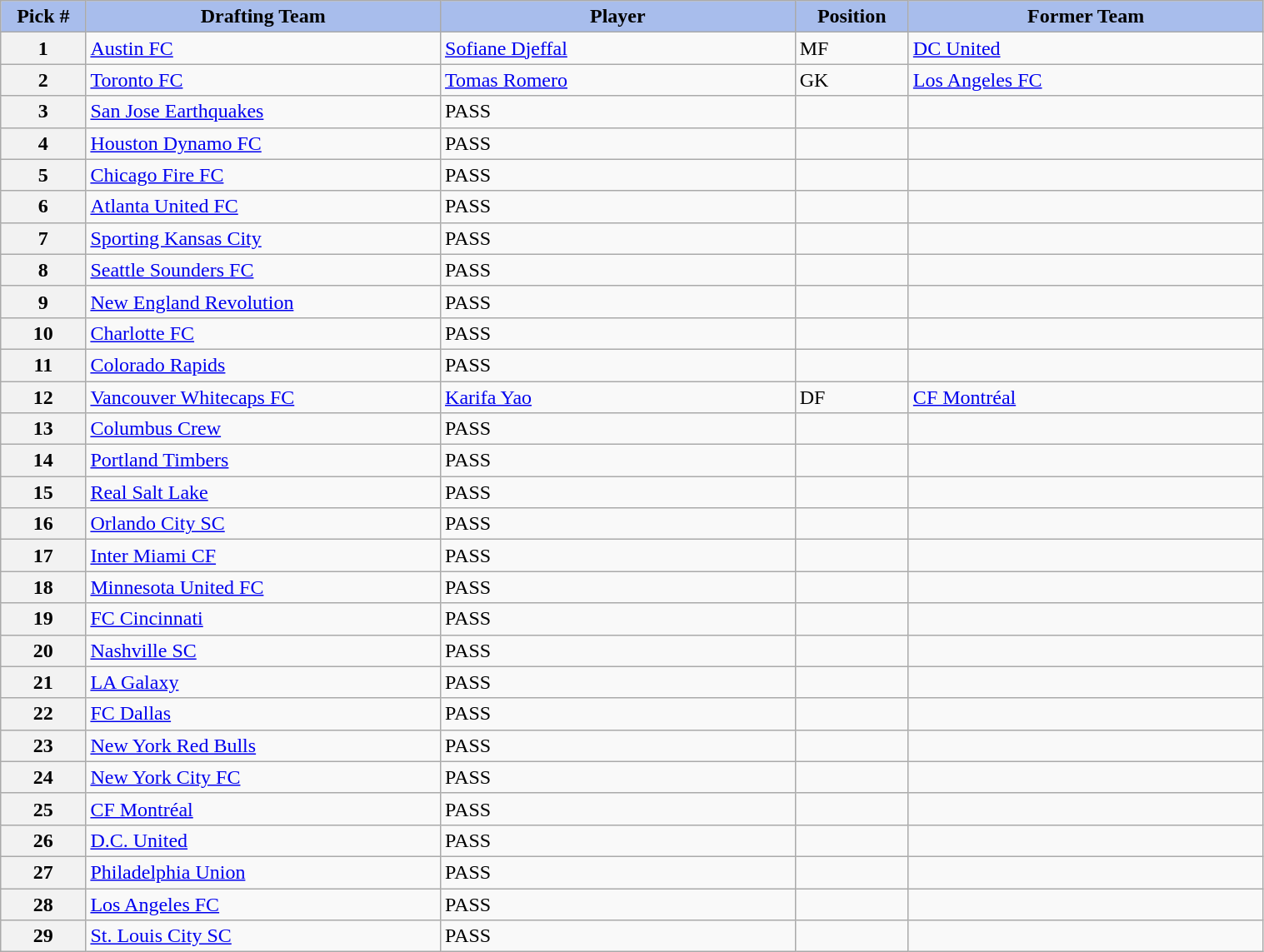<table class="wikitable sortable" style="width: 80%">
<tr>
<th style="background:#A8BDEC;" width=6%>Pick #</th>
<th width=25% style="background:#A8BDEC;">Drafting Team</th>
<th width=25% style="background:#A8BDEC;">Player</th>
<th width=8% style="background:#A8BDEC;">Position</th>
<th width=25% style="background:#A8BDEC;">Former Team</th>
</tr>
<tr>
<th>1</th>
<td><a href='#'>Austin FC</a></td>
<td><a href='#'>Sofiane Djeffal</a></td>
<td>MF</td>
<td><a href='#'>DC United</a></td>
</tr>
<tr>
<th>2</th>
<td><a href='#'>Toronto FC</a></td>
<td><a href='#'>Tomas Romero</a></td>
<td>GK</td>
<td><a href='#'>Los Angeles FC</a></td>
</tr>
<tr>
<th>3</th>
<td><a href='#'>San Jose Earthquakes</a></td>
<td>PASS</td>
<td></td>
<td></td>
</tr>
<tr>
<th>4</th>
<td><a href='#'>Houston Dynamo FC</a></td>
<td>PASS</td>
<td></td>
<td></td>
</tr>
<tr>
<th>5</th>
<td><a href='#'>Chicago Fire FC</a></td>
<td>PASS</td>
<td></td>
<td></td>
</tr>
<tr>
<th>6</th>
<td><a href='#'>Atlanta United FC</a></td>
<td>PASS</td>
<td></td>
<td></td>
</tr>
<tr>
<th>7</th>
<td><a href='#'>Sporting Kansas City</a></td>
<td>PASS</td>
<td></td>
<td></td>
</tr>
<tr>
<th>8</th>
<td><a href='#'>Seattle Sounders FC</a></td>
<td>PASS</td>
<td></td>
<td></td>
</tr>
<tr>
<th>9</th>
<td><a href='#'>New England Revolution</a></td>
<td>PASS</td>
<td></td>
<td></td>
</tr>
<tr>
<th>10</th>
<td><a href='#'>Charlotte FC</a></td>
<td>PASS</td>
<td></td>
<td></td>
</tr>
<tr>
<th>11</th>
<td><a href='#'>Colorado Rapids</a></td>
<td>PASS</td>
<td></td>
<td></td>
</tr>
<tr>
<th>12</th>
<td><a href='#'>Vancouver Whitecaps FC</a></td>
<td><a href='#'>Karifa Yao</a></td>
<td>DF</td>
<td><a href='#'>CF Montréal</a></td>
</tr>
<tr>
<th>13</th>
<td><a href='#'>Columbus Crew</a></td>
<td>PASS</td>
<td></td>
<td></td>
</tr>
<tr>
<th>14</th>
<td><a href='#'>Portland Timbers</a></td>
<td>PASS</td>
<td></td>
<td></td>
</tr>
<tr>
<th>15</th>
<td><a href='#'>Real Salt Lake</a></td>
<td>PASS</td>
<td></td>
<td></td>
</tr>
<tr>
<th>16</th>
<td><a href='#'>Orlando City SC</a></td>
<td>PASS</td>
<td></td>
<td></td>
</tr>
<tr>
<th>17</th>
<td><a href='#'>Inter Miami CF</a></td>
<td>PASS</td>
<td></td>
<td></td>
</tr>
<tr>
<th>18</th>
<td><a href='#'>Minnesota United FC</a></td>
<td>PASS</td>
<td></td>
<td></td>
</tr>
<tr>
<th>19</th>
<td><a href='#'>FC Cincinnati</a></td>
<td>PASS</td>
<td></td>
<td></td>
</tr>
<tr>
<th>20</th>
<td><a href='#'>Nashville SC</a></td>
<td>PASS</td>
<td></td>
<td></td>
</tr>
<tr>
<th>21</th>
<td><a href='#'>LA Galaxy</a></td>
<td>PASS</td>
<td></td>
<td></td>
</tr>
<tr>
<th>22</th>
<td><a href='#'>FC Dallas</a></td>
<td>PASS</td>
<td></td>
<td></td>
</tr>
<tr>
<th>23</th>
<td><a href='#'>New York Red Bulls</a></td>
<td>PASS</td>
<td></td>
<td></td>
</tr>
<tr>
<th>24</th>
<td><a href='#'>New York City FC</a></td>
<td>PASS</td>
<td></td>
<td></td>
</tr>
<tr>
<th>25</th>
<td><a href='#'>CF Montréal</a></td>
<td>PASS</td>
<td></td>
<td></td>
</tr>
<tr>
<th>26</th>
<td><a href='#'>D.C. United</a></td>
<td>PASS</td>
<td></td>
<td></td>
</tr>
<tr>
<th>27</th>
<td><a href='#'>Philadelphia Union</a></td>
<td>PASS</td>
<td></td>
<td></td>
</tr>
<tr>
<th>28</th>
<td><a href='#'>Los Angeles FC</a></td>
<td>PASS</td>
<td></td>
<td></td>
</tr>
<tr>
<th>29</th>
<td><a href='#'>St. Louis City SC</a></td>
<td>PASS</td>
<td></td>
<td></td>
</tr>
</table>
